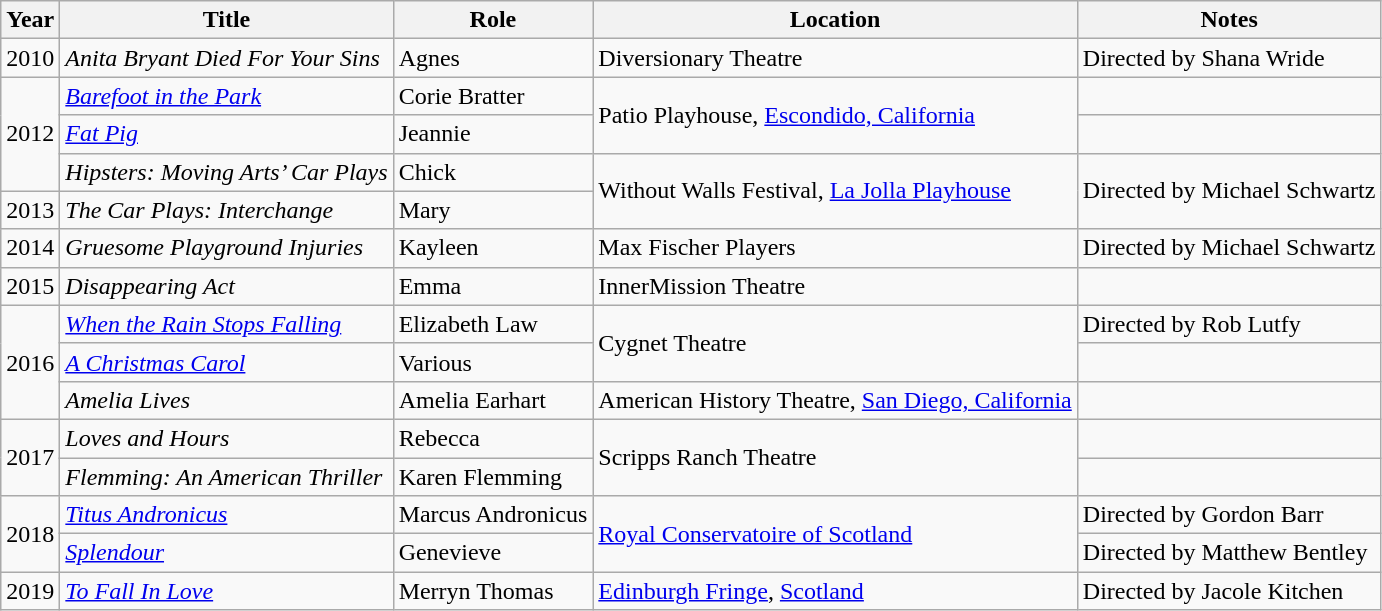<table class="wikitable">
<tr>
<th>Year</th>
<th>Title</th>
<th>Role</th>
<th>Location</th>
<th>Notes</th>
</tr>
<tr>
<td>2010</td>
<td><em>Anita Bryant Died For Your Sins</em></td>
<td>Agnes</td>
<td>Diversionary Theatre</td>
<td>Directed by Shana Wride</td>
</tr>
<tr>
<td rowspan="3">2012</td>
<td><a href='#'><em>Barefoot in the Park</em></a></td>
<td>Corie Bratter</td>
<td rowspan="2">Patio Playhouse, <a href='#'>Escondido, California</a></td>
<td></td>
</tr>
<tr>
<td><a href='#'><em>Fat Pig</em></a></td>
<td>Jeannie</td>
<td></td>
</tr>
<tr>
<td><em>Hipsters: Moving Arts’ Car Plays</em></td>
<td>Chick</td>
<td rowspan="2">Without Walls Festival, <a href='#'>La Jolla Playhouse</a></td>
<td rowspan="2">Directed by Michael Schwartz</td>
</tr>
<tr>
<td>2013</td>
<td><em>The Car Plays: Interchange</em></td>
<td>Mary</td>
</tr>
<tr>
<td>2014</td>
<td><em>Gruesome Playground Injuries</em></td>
<td>Kayleen</td>
<td>Max Fischer Players</td>
<td>Directed by Michael Schwartz</td>
</tr>
<tr>
<td>2015</td>
<td><em>Disappearing Act</em></td>
<td>Emma</td>
<td>InnerMission Theatre</td>
<td></td>
</tr>
<tr>
<td rowspan="3">2016</td>
<td><a href='#'><em>When the Rain Stops Falling</em></a></td>
<td>Elizabeth Law</td>
<td rowspan="2">Cygnet Theatre</td>
<td>Directed by Rob Lutfy</td>
</tr>
<tr>
<td><a href='#'><em>A Christmas Carol</em></a></td>
<td>Various</td>
<td></td>
</tr>
<tr>
<td><em>Amelia Lives</em></td>
<td>Amelia Earhart</td>
<td>American History Theatre, <a href='#'>San Diego, California</a></td>
<td></td>
</tr>
<tr>
<td rowspan="2">2017</td>
<td><em>Loves and Hours</em></td>
<td>Rebecca</td>
<td rowspan="2">Scripps Ranch Theatre</td>
<td></td>
</tr>
<tr>
<td><em>Flemming: An American Thriller</em></td>
<td>Karen Flemming</td>
<td></td>
</tr>
<tr>
<td rowspan="2">2018</td>
<td><a href='#'><em>Titus Andronicus</em></a></td>
<td>Marcus Andronicus</td>
<td rowspan="2"><a href='#'>Royal Conservatoire of Scotland</a></td>
<td>Directed by Gordon Barr</td>
</tr>
<tr>
<td><a href='#'><em>Splendour</em></a></td>
<td>Genevieve</td>
<td>Directed by Matthew Bentley</td>
</tr>
<tr>
<td>2019</td>
<td><a href='#'><em>To Fall In Love</em></a></td>
<td>Merryn Thomas</td>
<td><a href='#'>Edinburgh Fringe</a>, <a href='#'>Scotland</a></td>
<td>Directed by Jacole Kitchen</td>
</tr>
</table>
